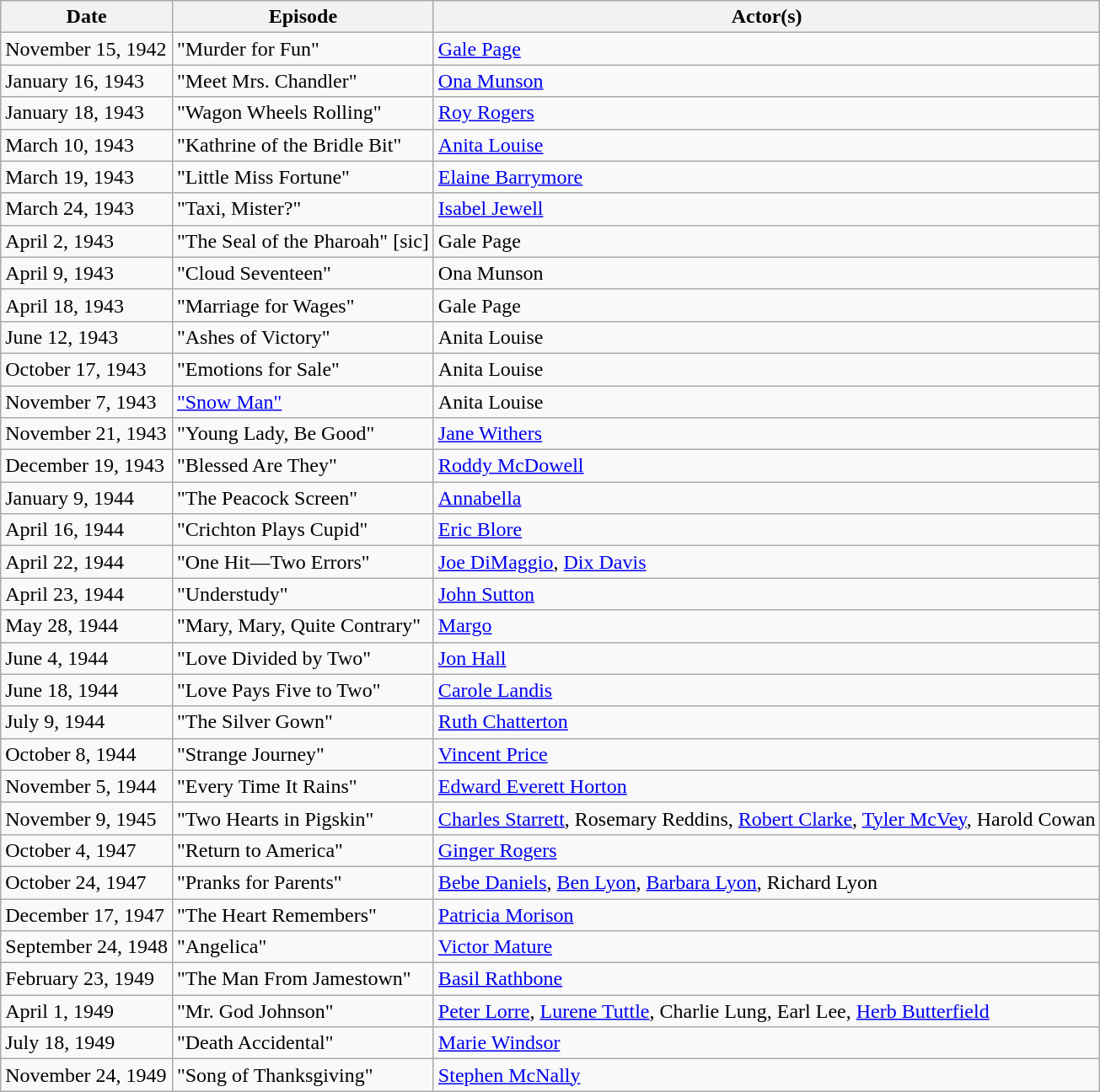<table class="wikitable">
<tr>
<th>Date</th>
<th>Episode</th>
<th>Actor(s)</th>
</tr>
<tr>
<td>November 15, 1942</td>
<td>"Murder for Fun"</td>
<td><a href='#'>Gale Page</a></td>
</tr>
<tr>
<td>January 16, 1943</td>
<td>"Meet Mrs. Chandler"</td>
<td><a href='#'>Ona Munson</a></td>
</tr>
<tr>
<td>January 18, 1943</td>
<td>"Wagon Wheels Rolling"</td>
<td><a href='#'>Roy Rogers</a></td>
</tr>
<tr>
<td>March 10, 1943</td>
<td>"Kathrine of the Bridle Bit"</td>
<td><a href='#'>Anita Louise</a></td>
</tr>
<tr>
<td>March 19, 1943</td>
<td>"Little Miss Fortune"</td>
<td><a href='#'>Elaine Barrymore</a></td>
</tr>
<tr>
<td>March 24, 1943</td>
<td>"Taxi, Mister?"</td>
<td><a href='#'>Isabel Jewell</a></td>
</tr>
<tr>
<td>April 2, 1943</td>
<td>"The Seal of the Pharoah" [sic]</td>
<td>Gale Page</td>
</tr>
<tr>
<td>April 9, 1943</td>
<td>"Cloud Seventeen"</td>
<td>Ona Munson</td>
</tr>
<tr>
<td>April 18, 1943</td>
<td>"Marriage for Wages"</td>
<td>Gale Page</td>
</tr>
<tr>
<td>June 12, 1943</td>
<td>"Ashes of Victory"</td>
<td>Anita Louise</td>
</tr>
<tr>
<td>October 17, 1943</td>
<td>"Emotions for Sale"</td>
<td>Anita Louise</td>
</tr>
<tr>
<td>November 7, 1943</td>
<td><a href='#'>"Snow Man"</a></td>
<td>Anita Louise</td>
</tr>
<tr>
<td>November 21, 1943</td>
<td>"Young Lady, Be Good"</td>
<td><a href='#'>Jane Withers</a></td>
</tr>
<tr>
<td>December 19, 1943</td>
<td>"Blessed Are They"</td>
<td><a href='#'>Roddy McDowell</a></td>
</tr>
<tr>
<td>January 9, 1944</td>
<td>"The Peacock Screen"</td>
<td><a href='#'>Annabella</a></td>
</tr>
<tr>
<td>April 16, 1944</td>
<td>"Crichton Plays Cupid"</td>
<td><a href='#'>Eric Blore</a></td>
</tr>
<tr>
<td>April 22, 1944</td>
<td>"One Hit—Two Errors"</td>
<td><a href='#'>Joe DiMaggio</a>, <a href='#'>Dix Davis</a></td>
</tr>
<tr>
<td>April 23, 1944</td>
<td>"Understudy"</td>
<td><a href='#'>John Sutton</a></td>
</tr>
<tr>
<td>May 28, 1944</td>
<td>"Mary, Mary, Quite Contrary"</td>
<td><a href='#'>Margo</a></td>
</tr>
<tr>
<td>June 4, 1944</td>
<td>"Love Divided by Two"</td>
<td><a href='#'>Jon Hall</a></td>
</tr>
<tr>
<td>June 18, 1944</td>
<td>"Love Pays Five to Two"</td>
<td><a href='#'>Carole Landis</a></td>
</tr>
<tr>
<td>July 9, 1944</td>
<td>"The Silver Gown"</td>
<td><a href='#'>Ruth Chatterton</a></td>
</tr>
<tr>
<td>October 8, 1944</td>
<td>"Strange Journey"</td>
<td><a href='#'>Vincent Price</a></td>
</tr>
<tr>
<td>November 5, 1944</td>
<td>"Every Time It Rains"</td>
<td><a href='#'>Edward Everett Horton</a></td>
</tr>
<tr>
<td>November 9, 1945</td>
<td>"Two Hearts in Pigskin"</td>
<td><a href='#'>Charles Starrett</a>, Rosemary Reddins, <a href='#'>Robert Clarke</a>, <a href='#'>Tyler McVey</a>, Harold Cowan</td>
</tr>
<tr>
<td>October 4, 1947</td>
<td>"Return to America"</td>
<td><a href='#'>Ginger Rogers</a></td>
</tr>
<tr>
<td>October 24, 1947</td>
<td>"Pranks for Parents"</td>
<td><a href='#'>Bebe Daniels</a>, <a href='#'>Ben Lyon</a>, <a href='#'>Barbara Lyon</a>, Richard Lyon</td>
</tr>
<tr>
<td>December 17, 1947</td>
<td>"The Heart Remembers"</td>
<td><a href='#'>Patricia Morison</a></td>
</tr>
<tr>
<td>September 24, 1948</td>
<td>"Angelica"</td>
<td><a href='#'>Victor Mature</a></td>
</tr>
<tr>
<td>February 23, 1949</td>
<td>"The Man From Jamestown"</td>
<td><a href='#'>Basil Rathbone</a></td>
</tr>
<tr>
<td>April 1, 1949</td>
<td>"Mr. God Johnson"</td>
<td><a href='#'>Peter Lorre</a>, <a href='#'>Lurene Tuttle</a>, Charlie Lung, Earl Lee, <a href='#'>Herb Butterfield</a></td>
</tr>
<tr>
<td>July 18, 1949</td>
<td>"Death Accidental"</td>
<td><a href='#'>Marie Windsor</a></td>
</tr>
<tr>
<td>November 24, 1949</td>
<td>"Song of Thanksgiving"</td>
<td><a href='#'>Stephen McNally</a></td>
</tr>
</table>
